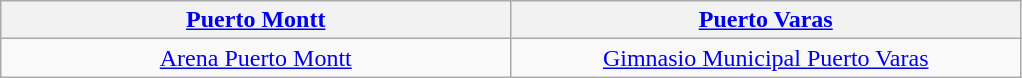<table class="wikitable" style="text-align:center;">
<tr>
<th><strong><a href='#'>Puerto Montt</a></strong></th>
<th><strong><a href='#'>Puerto Varas</a></strong></th>
</tr>
<tr>
<td width=33%><a href='#'>Arena Puerto Montt</a></td>
<td width=33%><a href='#'>Gimnasio Municipal Puerto Varas</a></td>
</tr>
</table>
